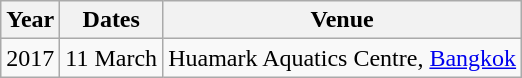<table class="wikitable">
<tr>
<th>Year</th>
<th>Dates</th>
<th>Venue</th>
</tr>
<tr>
<td>2017</td>
<td>11 March</td>
<td>Huamark Aquatics Centre, <a href='#'>Bangkok</a></td>
</tr>
</table>
